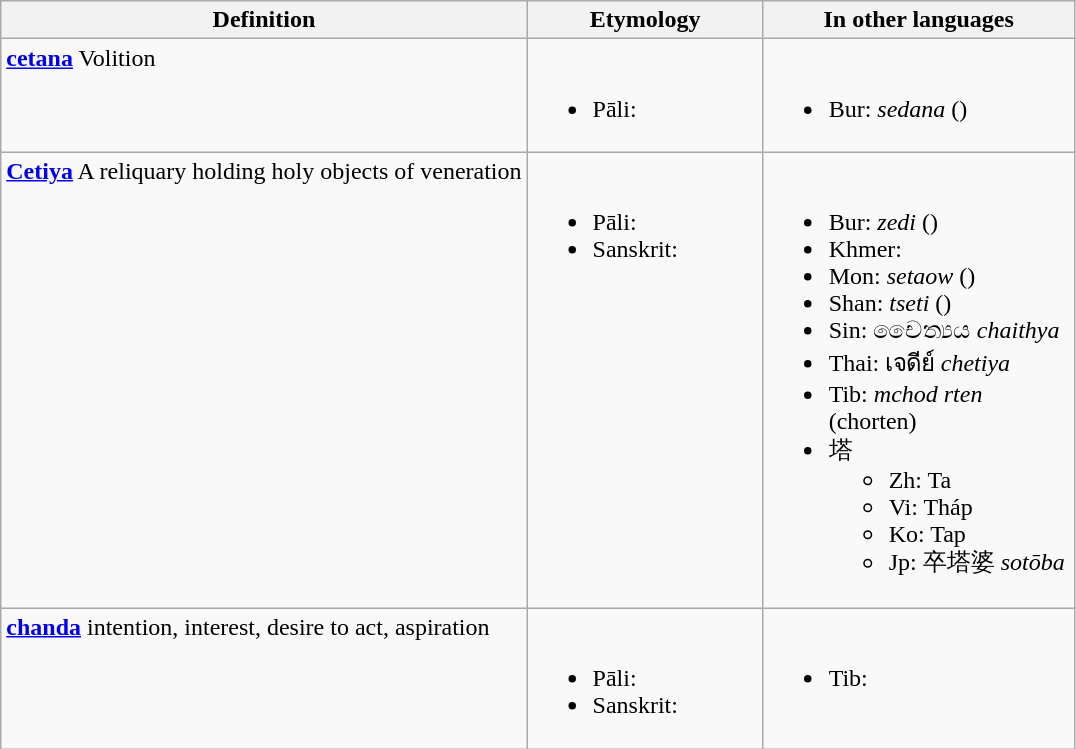<table class="wikitable" border="1" style="border-collapse: collapse;">
<tr>
<th>Definition</th>
<th>Etymology</th>
<th>In other languages</th>
</tr>
<tr valign="top" style="width:450px">
<td><strong><a href='#'>cetana</a></strong> Volition</td>
<td style="width:150px"><br><ul><li>Pāli: <em></em></li></ul></td>
<td style="width:200px"><br><ul><li>Bur:  <em>sedana</em> ()</li></ul></td>
</tr>
<tr valign="top" style="width:450px">
<td><strong><a href='#'>Cetiya</a></strong> A reliquary holding holy objects of veneration</td>
<td style="width:150px"><br><ul><li>Pāli: <em></em></li><li>Sanskrit: <em></em></li></ul></td>
<td style="width:200px"><br><ul><li>Bur:  <em>zedi</em> ()</li><li>Khmer:</li><li>Mon:  <em>setaow</em> ()</li><li>Shan:  <em>tseti</em> ()</li><li>Sin: චෛත්‍යය <em>chaithya</em></li><li>Thai: เจดีย์ <em>chetiya</em></li><li>Tib:   <em>mchod rten</em> (chorten)</li><li>塔<ul><li>Zh: Ta</li><li>Vi: Tháp</li><li>Ko: Tap</li><li>Jp: 卒塔婆 <em>sotōba</em></li></ul></li></ul></td>
</tr>
<tr valign="top" style="width:450px">
<td><strong><a href='#'>chanda</a></strong> intention, interest, desire to act, aspiration</td>
<td style="width:150px"><br><ul><li>Pāli: <em></em></li><li>Sanskrit: <em></em></li></ul></td>
<td style="width:200px"><br><ul><li>Tib:  </li></ul></td>
</tr>
</table>
